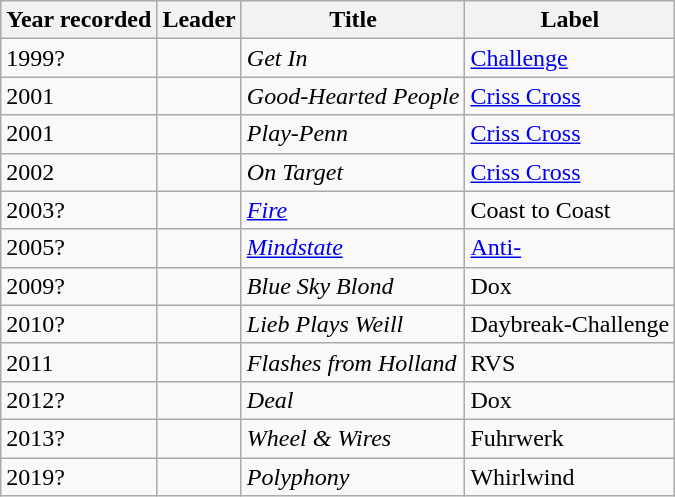<table class="wikitable sortable">
<tr>
<th>Year recorded</th>
<th>Leader</th>
<th>Title</th>
<th>Label</th>
</tr>
<tr>
<td>1999?</td>
<td></td>
<td><em>Get In</em></td>
<td><a href='#'>Challenge</a></td>
</tr>
<tr>
<td>2001</td>
<td></td>
<td><em>Good-Hearted People</em></td>
<td><a href='#'>Criss Cross</a></td>
</tr>
<tr>
<td>2001</td>
<td></td>
<td><em>Play-Penn</em></td>
<td><a href='#'>Criss Cross</a></td>
</tr>
<tr>
<td>2002</td>
<td></td>
<td><em>On Target</em></td>
<td><a href='#'>Criss Cross</a></td>
</tr>
<tr>
<td>2003?</td>
<td></td>
<td><em><a href='#'>Fire</a></em></td>
<td>Coast to Coast</td>
</tr>
<tr>
<td>2005?</td>
<td></td>
<td><em><a href='#'>Mindstate</a></em></td>
<td><a href='#'>Anti-</a></td>
</tr>
<tr>
<td>2009?</td>
<td></td>
<td><em>Blue Sky Blond</em></td>
<td>Dox</td>
</tr>
<tr>
<td>2010?</td>
<td></td>
<td><em>Lieb Plays Weill</em></td>
<td>Daybreak-Challenge</td>
</tr>
<tr>
<td>2011</td>
<td></td>
<td><em>Flashes from Holland</em></td>
<td>RVS</td>
</tr>
<tr>
<td>2012?</td>
<td></td>
<td><em>Deal</em></td>
<td>Dox</td>
</tr>
<tr>
<td>2013?</td>
<td></td>
<td><em>Wheel & Wires</em></td>
<td>Fuhrwerk</td>
</tr>
<tr>
<td>2019?</td>
<td></td>
<td><em>Polyphony</em></td>
<td>Whirlwind</td>
</tr>
</table>
